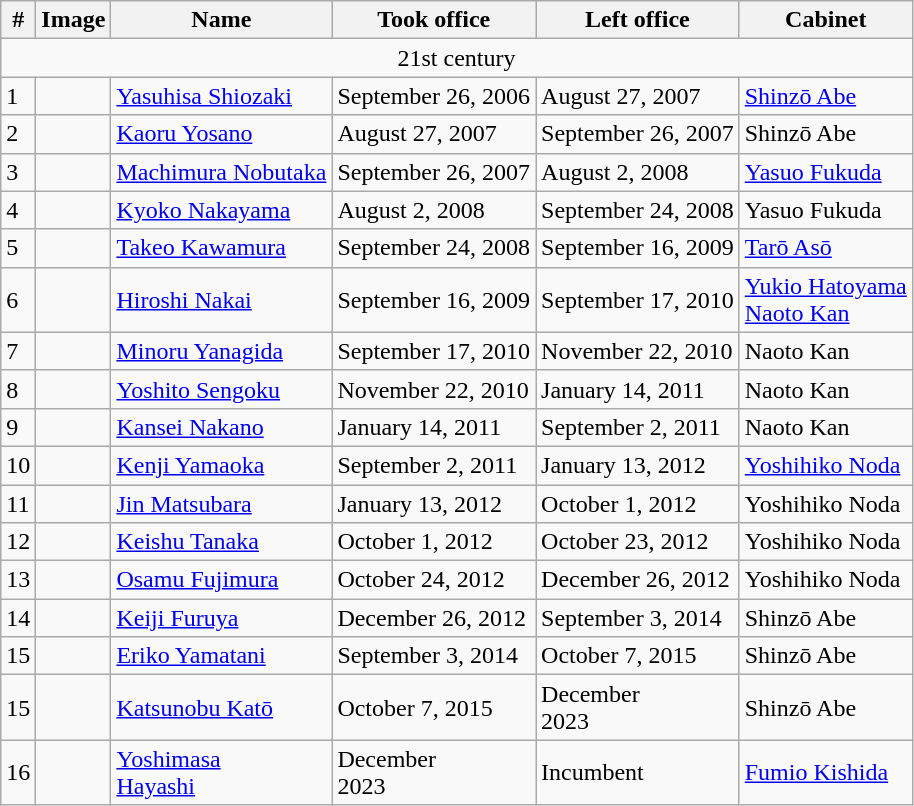<table class="wikitable sortable">
<tr>
<th>#</th>
<th>Image</th>
<th>Name</th>
<th>Took office</th>
<th>Left office</th>
<th>Cabinet</th>
</tr>
<tr>
<td colspan=6 align=center>21st century</td>
</tr>
<tr>
<td>1</td>
<td></td>
<td><a href='#'>Yasuhisa Shiozaki</a></td>
<td>September 26, 2006</td>
<td>August 27, 2007</td>
<td><a href='#'>Shinzō Abe</a></td>
</tr>
<tr>
<td>2</td>
<td></td>
<td><a href='#'>Kaoru Yosano</a></td>
<td>August 27, 2007</td>
<td>September 26, 2007</td>
<td>Shinzō Abe</td>
</tr>
<tr>
<td>3</td>
<td></td>
<td><a href='#'>Machimura Nobutaka</a></td>
<td>September 26, 2007</td>
<td>August 2, 2008</td>
<td><a href='#'>Yasuo Fukuda</a></td>
</tr>
<tr>
<td>4</td>
<td></td>
<td><a href='#'>Kyoko Nakayama</a></td>
<td>August 2, 2008</td>
<td>September 24, 2008</td>
<td>Yasuo Fukuda</td>
</tr>
<tr>
<td>5</td>
<td></td>
<td><a href='#'>Takeo Kawamura</a></td>
<td>September 24, 2008</td>
<td>September 16, 2009</td>
<td><a href='#'>Tarō Asō</a></td>
</tr>
<tr>
<td>6</td>
<td></td>
<td><a href='#'>Hiroshi Nakai</a></td>
<td>September 16, 2009</td>
<td>September 17, 2010</td>
<td><a href='#'>Yukio Hatoyama</a><br><a href='#'>Naoto Kan</a></td>
</tr>
<tr>
<td>7</td>
<td></td>
<td><a href='#'>Minoru Yanagida</a></td>
<td>September 17, 2010</td>
<td>November 22, 2010</td>
<td>Naoto Kan</td>
</tr>
<tr>
<td>8</td>
<td></td>
<td><a href='#'>Yoshito Sengoku</a></td>
<td>November 22, 2010</td>
<td>January 14, 2011</td>
<td>Naoto Kan</td>
</tr>
<tr>
<td>9</td>
<td></td>
<td><a href='#'>Kansei Nakano</a></td>
<td>January 14, 2011</td>
<td>September 2, 2011</td>
<td>Naoto Kan</td>
</tr>
<tr>
<td>10</td>
<td></td>
<td><a href='#'>Kenji Yamaoka</a></td>
<td>September 2, 2011</td>
<td>January 13, 2012</td>
<td><a href='#'>Yoshihiko Noda</a></td>
</tr>
<tr>
<td>11</td>
<td></td>
<td><a href='#'>Jin Matsubara</a></td>
<td>January 13, 2012</td>
<td>October 1, 2012</td>
<td>Yoshihiko Noda</td>
</tr>
<tr>
<td>12</td>
<td></td>
<td><a href='#'>Keishu Tanaka</a></td>
<td>October 1, 2012</td>
<td>October 23, 2012</td>
<td>Yoshihiko Noda</td>
</tr>
<tr>
<td>13</td>
<td></td>
<td><a href='#'>Osamu Fujimura</a></td>
<td>October 24, 2012</td>
<td>December 26, 2012</td>
<td>Yoshihiko Noda</td>
</tr>
<tr>
<td>14</td>
<td></td>
<td><a href='#'>Keiji Furuya</a></td>
<td>December 26, 2012</td>
<td>September 3, 2014</td>
<td>Shinzō Abe</td>
</tr>
<tr>
<td>15</td>
<td></td>
<td><a href='#'>Eriko Yamatani</a></td>
<td>September 3, 2014</td>
<td>October 7, 2015</td>
<td>Shinzō Abe</td>
</tr>
<tr>
<td>15</td>
<td></td>
<td><a href='#'>Katsunobu Katō</a></td>
<td>October 7, 2015</td>
<td>December<br>2023</td>
<td>Shinzō Abe</td>
</tr>
<tr>
<td>16</td>
<td></td>
<td><a href='#'>Yoshimasa</a><br><a href='#'>Hayashi</a></td>
<td>December<br>2023</td>
<td>Incumbent</td>
<td><a href='#'>Fumio Kishida</a></td>
</tr>
</table>
